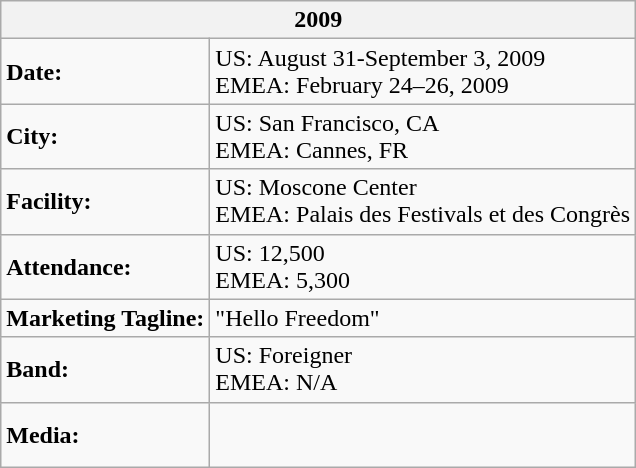<table class="wikitable">
<tr>
<th colspan="2">2009</th>
</tr>
<tr>
<td><strong>Date:</strong></td>
<td>US: August 31-September 3, 2009<br>EMEA: February 24–26, 2009</td>
</tr>
<tr>
<td><strong>City:</strong></td>
<td>US: San Francisco, CA<br>EMEA: Cannes, FR</td>
</tr>
<tr>
<td><strong>Facility:</strong></td>
<td>US: Moscone Center<br>EMEA: Palais des Festivals et des Congrès</td>
</tr>
<tr>
<td><strong>Attendance:</strong></td>
<td>US: 12,500<br>EMEA: 5,300</td>
</tr>
<tr>
<td><strong>Marketing Tagline:</strong></td>
<td>"Hello Freedom"</td>
</tr>
<tr>
<td><strong>Band:</strong></td>
<td>US: Foreigner<br>EMEA: N/A</td>
</tr>
<tr>
<td><strong>Media:</strong></td>
<td><br><br></td>
</tr>
</table>
